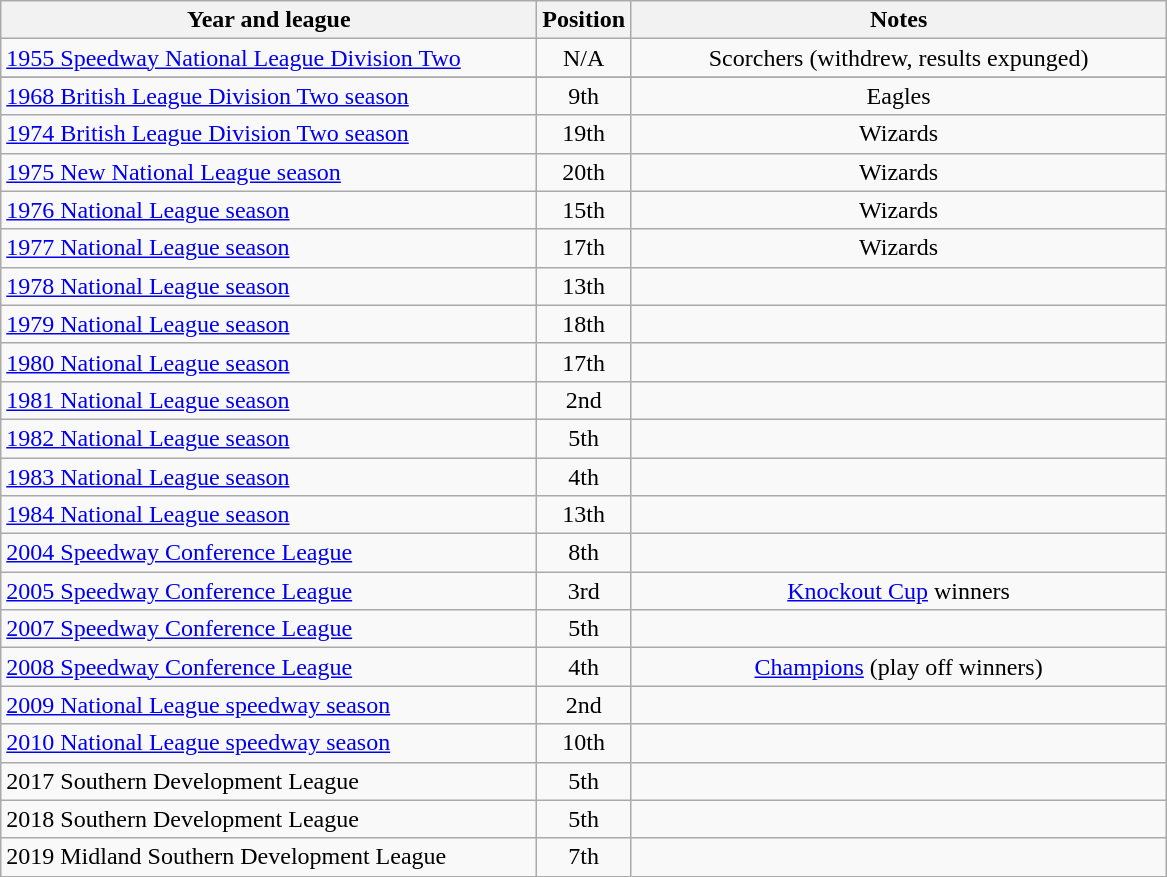<table class="wikitable">
<tr>
<th width=350>Year and league</th>
<th width=50>Position</th>
<th width=350>Notes</th>
</tr>
<tr align=center>
<td align="left"><a href='#'>1955 Speedway National League Division Two</a></td>
<td>N/A</td>
<td>Scorchers (withdrew, results expunged)</td>
</tr>
<tr align=center>
</tr>
<tr align=center>
<td align="left"><a href='#'>1968 British League Division Two season</a></td>
<td>9th</td>
<td>Eagles</td>
</tr>
<tr align=center>
<td align="left"><a href='#'>1974 British League Division Two season</a></td>
<td>19th</td>
<td>Wizards</td>
</tr>
<tr align=center>
<td align="left"><a href='#'>1975 New National League season</a></td>
<td>20th</td>
<td>Wizards</td>
</tr>
<tr align=center>
<td align="left"><a href='#'>1976 National League season</a></td>
<td>15th</td>
<td>Wizards</td>
</tr>
<tr align=center>
<td align="left"><a href='#'>1977 National League season</a></td>
<td>17th</td>
<td>Wizards</td>
</tr>
<tr align=center>
<td align="left"><a href='#'>1978 National League season</a></td>
<td>13th</td>
<td></td>
</tr>
<tr align=center>
<td align="left"><a href='#'>1979 National League season</a></td>
<td>18th</td>
<td></td>
</tr>
<tr align=center>
<td align="left"><a href='#'>1980 National League season</a></td>
<td>17th</td>
<td></td>
</tr>
<tr align=center>
<td align="left"><a href='#'>1981 National League season</a></td>
<td>2nd</td>
<td></td>
</tr>
<tr align=center>
<td align="left"><a href='#'>1982 National League season</a></td>
<td>5th</td>
<td></td>
</tr>
<tr align=center>
<td align="left"><a href='#'>1983 National League season</a></td>
<td>4th</td>
<td></td>
</tr>
<tr align=center>
<td align="left"><a href='#'>1984 National League season</a></td>
<td>13th</td>
<td></td>
</tr>
<tr align=center>
<td align="left"><a href='#'>2004 Speedway Conference League</a></td>
<td>8th</td>
<td></td>
</tr>
<tr align=center>
<td align="left"><a href='#'>2005 Speedway Conference League</a></td>
<td>3rd</td>
<td><a href='#'>Knockout Cup</a> winners</td>
</tr>
<tr align=center>
<td align="left"><a href='#'>2007 Speedway Conference League</a></td>
<td>5th</td>
<td></td>
</tr>
<tr align=center>
<td align="left"><a href='#'>2008 Speedway Conference League</a></td>
<td>4th</td>
<td><a href='#'>Champions</a> (play off winners)</td>
</tr>
<tr align=center>
<td align="left"><a href='#'>2009 National League speedway season</a></td>
<td>2nd</td>
<td></td>
</tr>
<tr align=center>
<td align="left"><a href='#'>2010 National League speedway season</a></td>
<td>10th</td>
<td></td>
</tr>
<tr align=center>
<td align="left">2017 Southern Development League</td>
<td>5th</td>
<td></td>
</tr>
<tr align=center>
<td align="left">2018 Southern Development League</td>
<td>5th</td>
<td></td>
</tr>
<tr align=center>
<td align="left">2019 Midland Southern Development League</td>
<td>7th</td>
<td></td>
</tr>
</table>
